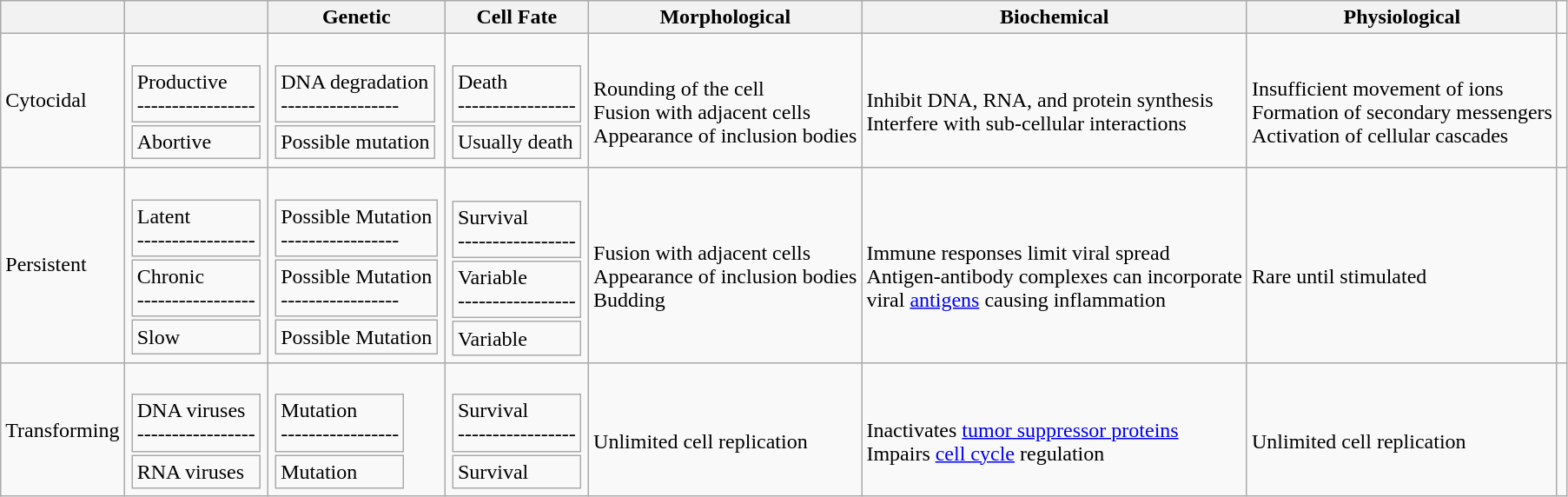<table class="wikitable">
<tr>
<th></th>
<th></th>
<th>Genetic</th>
<th>Cell Fate</th>
<th>Morphological</th>
<th>Biochemical</th>
<th>Physiological</th>
</tr>
<tr>
<td>Cytocidal</td>
<td><br><table>
<tr>
<td>Productive<br>-----------------</td>
</tr>
<tr>
<td>Abortive</td>
</tr>
</table>
</td>
<td><br><table>
<tr>
<td>DNA degradation<br>-----------------</td>
</tr>
<tr>
<td>Possible mutation</td>
</tr>
</table>
</td>
<td><br><table>
<tr>
<td>Death<br>-----------------</td>
</tr>
<tr>
<td>Usually death</td>
</tr>
</table>
</td>
<td><br>Rounding of the cell<br>
Fusion with adjacent cells<br>
Appearance of inclusion bodies</td>
<td><br>Inhibit DNA, RNA, and protein synthesis<br>
Interfere with sub-cellular interactions</td>
<td><br>Insufficient movement of ions<br>
Formation of secondary messengers<br>
Activation of cellular cascades</td>
<td></td>
</tr>
<tr>
<td>Persistent</td>
<td><br><table>
<tr>
<td>Latent<br>-----------------</td>
</tr>
<tr>
<td>Chronic<br>-----------------</td>
</tr>
<tr>
<td>Slow</td>
</tr>
</table>
</td>
<td><br><table>
<tr>
<td>Possible Mutation<br>-----------------</td>
</tr>
<tr>
<td>Possible Mutation<br>-----------------</td>
</tr>
<tr>
<td>Possible Mutation</td>
</tr>
</table>
</td>
<td><br><table>
<tr>
</tr>
<tr>
<td>Survival<br>-----------------</td>
</tr>
<tr>
<td>Variable<br>-----------------</td>
</tr>
<tr>
<td>Variable</td>
</tr>
</table>
</td>
<td><br>Fusion with adjacent cells<br>
Appearance of inclusion bodies<br>
Budding</td>
<td><br>Immune responses limit viral spread<br>
Antigen-antibody complexes can incorporate <br>viral <a href='#'>antigens</a> causing inflammation</td>
<td><br>Rare until stimulated</td>
<td></td>
</tr>
<tr>
<td>Transforming</td>
<td><br><table>
<tr>
<td>DNA viruses<br>-----------------</td>
</tr>
<tr>
<td>RNA viruses</td>
</tr>
</table>
</td>
<td><br><table>
<tr>
<td>Mutation<br>-----------------</td>
</tr>
<tr>
<td>Mutation</td>
</tr>
</table>
</td>
<td><br><table>
<tr>
<td>Survival<br>-----------------</td>
</tr>
<tr>
<td>Survival</td>
</tr>
</table>
</td>
<td><br>Unlimited cell replication</td>
<td><br>Inactivates <a href='#'>tumor suppressor proteins</a><br>
Impairs <a href='#'>cell cycle</a> regulation</td>
<td><br>Unlimited cell replication</td>
</tr>
</table>
